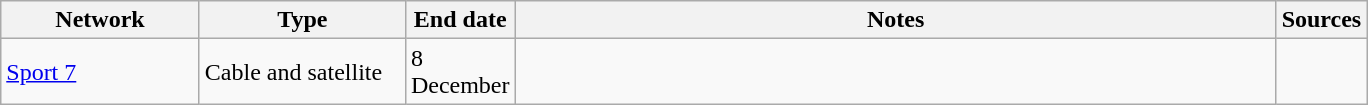<table class="wikitable">
<tr>
<th style="text-align:center; width:125px">Network</th>
<th style="text-align:center; width:130px">Type</th>
<th style="text-align:center; width:60px">End date</th>
<th style="text-align:center; width:500px">Notes</th>
<th style="text-align:center; width:30px">Sources</th>
</tr>
<tr>
<td><a href='#'>Sport 7</a></td>
<td>Cable and satellite</td>
<td>8 December</td>
<td></td>
<td></td>
</tr>
</table>
